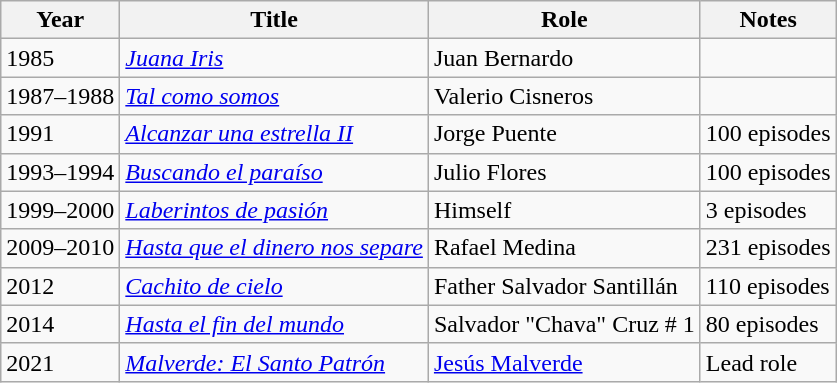<table class="wikitable sortable">
<tr>
<th>Year</th>
<th>Title</th>
<th>Role</th>
<th>Notes</th>
</tr>
<tr>
<td>1985</td>
<td><em><a href='#'>Juana Iris</a></em></td>
<td>Juan Bernardo</td>
<td></td>
</tr>
<tr>
<td>1987–1988</td>
<td><em><a href='#'>Tal como somos</a></em></td>
<td>Valerio Cisneros</td>
<td></td>
</tr>
<tr>
<td>1991</td>
<td><em><a href='#'>Alcanzar una estrella II</a></em></td>
<td>Jorge Puente</td>
<td>100 episodes</td>
</tr>
<tr>
<td>1993–1994</td>
<td><em><a href='#'>Buscando el paraíso</a></em></td>
<td>Julio Flores</td>
<td>100 episodes</td>
</tr>
<tr>
<td>1999–2000</td>
<td><em><a href='#'>Laberintos de pasión</a></em></td>
<td>Himself</td>
<td>3 episodes</td>
</tr>
<tr>
<td>2009–2010</td>
<td><em><a href='#'>Hasta que el dinero nos separe</a></em></td>
<td>Rafael Medina</td>
<td>231 episodes</td>
</tr>
<tr>
<td>2012</td>
<td><em><a href='#'>Cachito de cielo</a></em></td>
<td>Father Salvador Santillán</td>
<td>110 episodes</td>
</tr>
<tr>
<td>2014</td>
<td><em><a href='#'>Hasta el fin del mundo</a></em></td>
<td>Salvador "Chava" Cruz # 1</td>
<td>80 episodes</td>
</tr>
<tr>
<td>2021</td>
<td><em><a href='#'>Malverde: El Santo Patrón</a></em></td>
<td><a href='#'>Jesús Malverde</a></td>
<td>Lead role</td>
</tr>
</table>
